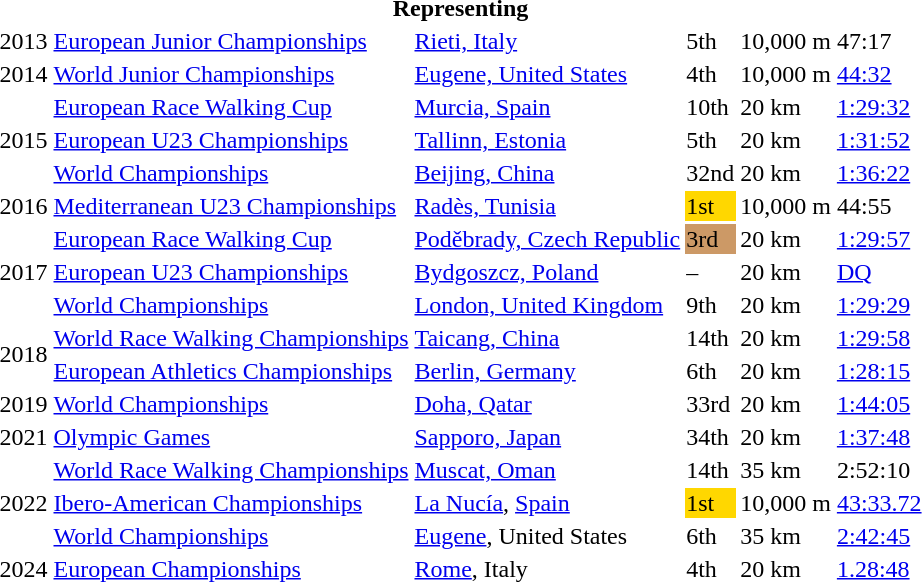<table>
<tr>
<th colspan="6">Representing </th>
</tr>
<tr>
<td>2013</td>
<td><a href='#'>European Junior Championships</a></td>
<td><a href='#'>Rieti, Italy</a></td>
<td>5th</td>
<td>10,000 m</td>
<td>47:17</td>
</tr>
<tr>
<td>2014</td>
<td><a href='#'>World Junior Championships</a></td>
<td><a href='#'>Eugene, United States</a></td>
<td>4th</td>
<td>10,000 m</td>
<td><a href='#'>44:32</a></td>
</tr>
<tr>
<td rowspan=3>2015</td>
<td><a href='#'>European Race Walking Cup</a></td>
<td><a href='#'>Murcia, Spain</a></td>
<td>10th</td>
<td>20 km</td>
<td><a href='#'>1:29:32</a></td>
</tr>
<tr>
<td><a href='#'>European U23 Championships</a></td>
<td><a href='#'>Tallinn, Estonia</a></td>
<td>5th</td>
<td>20 km</td>
<td><a href='#'>1:31:52</a></td>
</tr>
<tr>
<td><a href='#'>World Championships</a></td>
<td><a href='#'>Beijing, China</a></td>
<td>32nd</td>
<td>20 km</td>
<td><a href='#'>1:36:22</a></td>
</tr>
<tr>
<td>2016</td>
<td><a href='#'>Mediterranean U23 Championships</a></td>
<td><a href='#'>Radès, Tunisia</a></td>
<td bgcolor=gold>1st</td>
<td>10,000 m</td>
<td>44:55</td>
</tr>
<tr>
<td rowspan=3>2017</td>
<td><a href='#'>European Race Walking Cup</a></td>
<td><a href='#'>Poděbrady, Czech Republic</a></td>
<td bgcolor=cc9966>3rd</td>
<td>20 km</td>
<td><a href='#'>1:29:57</a></td>
</tr>
<tr>
<td><a href='#'>European U23 Championships</a></td>
<td><a href='#'>Bydgoszcz, Poland</a></td>
<td>–</td>
<td>20 km</td>
<td><a href='#'>DQ</a></td>
</tr>
<tr>
<td><a href='#'>World Championships</a></td>
<td><a href='#'>London, United Kingdom</a></td>
<td>9th</td>
<td>20 km</td>
<td><a href='#'>1:29:29</a></td>
</tr>
<tr>
<td rowspan=2>2018</td>
<td><a href='#'>World Race Walking Championships</a></td>
<td><a href='#'>Taicang, China</a></td>
<td>14th</td>
<td>20 km</td>
<td><a href='#'>1:29:58</a></td>
</tr>
<tr>
<td><a href='#'>European Athletics Championships</a></td>
<td><a href='#'>Berlin, Germany</a></td>
<td>6th</td>
<td>20 km</td>
<td><a href='#'>1:28:15</a></td>
</tr>
<tr>
<td>2019</td>
<td><a href='#'>World Championships</a></td>
<td><a href='#'>Doha, Qatar</a></td>
<td>33rd</td>
<td>20 km</td>
<td><a href='#'>1:44:05</a></td>
</tr>
<tr>
<td>2021</td>
<td><a href='#'>Olympic Games</a></td>
<td><a href='#'>Sapporo, Japan</a></td>
<td>34th</td>
<td>20 km</td>
<td><a href='#'>1:37:48</a></td>
</tr>
<tr>
<td rowspan=3>2022</td>
<td><a href='#'>World Race Walking Championships</a></td>
<td><a href='#'>Muscat, Oman</a></td>
<td>14th</td>
<td>35 km</td>
<td>2:52:10</td>
</tr>
<tr>
<td><a href='#'>Ibero-American Championships</a></td>
<td><a href='#'>La Nucía</a>, <a href='#'>Spain</a></td>
<td bgcolor=gold>1st</td>
<td>10,000 m</td>
<td><a href='#'>43:33.72</a></td>
</tr>
<tr>
<td><a href='#'>World Championships</a></td>
<td><a href='#'>Eugene</a>, United States</td>
<td>6th</td>
<td>35 km</td>
<td><a href='#'>2:42:45</a></td>
</tr>
<tr>
<td>2024</td>
<td><a href='#'>European Championships</a></td>
<td><a href='#'>Rome</a>, Italy</td>
<td>4th</td>
<td>20 km</td>
<td><a href='#'>1.28:48</a></td>
</tr>
<tr>
</tr>
</table>
